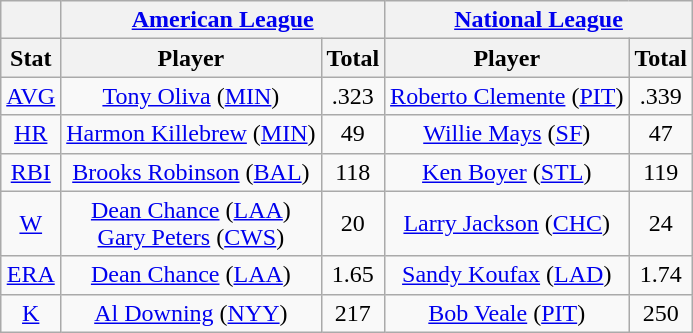<table class="wikitable" style="text-align:center;">
<tr>
<th></th>
<th colspan="2"><a href='#'>American League</a></th>
<th colspan="2"><a href='#'>National League</a></th>
</tr>
<tr>
<th>Stat</th>
<th>Player</th>
<th>Total</th>
<th>Player</th>
<th>Total</th>
</tr>
<tr>
<td><a href='#'>AVG</a></td>
<td><a href='#'>Tony Oliva</a> (<a href='#'>MIN</a>)</td>
<td>.323</td>
<td><a href='#'>Roberto Clemente</a> (<a href='#'>PIT</a>)</td>
<td>.339</td>
</tr>
<tr>
<td><a href='#'>HR</a></td>
<td><a href='#'>Harmon Killebrew</a> (<a href='#'>MIN</a>)</td>
<td>49</td>
<td><a href='#'>Willie Mays</a> (<a href='#'>SF</a>)</td>
<td>47</td>
</tr>
<tr>
<td><a href='#'>RBI</a></td>
<td><a href='#'>Brooks Robinson</a> (<a href='#'>BAL</a>)</td>
<td>118</td>
<td><a href='#'>Ken Boyer</a> (<a href='#'>STL</a>)</td>
<td>119</td>
</tr>
<tr>
<td><a href='#'>W</a></td>
<td><a href='#'>Dean Chance</a> (<a href='#'>LAA</a>)<br><a href='#'>Gary Peters</a> (<a href='#'>CWS</a>)</td>
<td>20</td>
<td><a href='#'>Larry Jackson</a> (<a href='#'>CHC</a>)</td>
<td>24</td>
</tr>
<tr>
<td><a href='#'>ERA</a></td>
<td><a href='#'>Dean Chance</a> (<a href='#'>LAA</a>)</td>
<td>1.65</td>
<td><a href='#'>Sandy Koufax</a> (<a href='#'>LAD</a>)</td>
<td>1.74</td>
</tr>
<tr>
<td><a href='#'>K</a></td>
<td><a href='#'>Al Downing</a> (<a href='#'>NYY</a>)</td>
<td>217</td>
<td><a href='#'>Bob Veale</a> (<a href='#'>PIT</a>)</td>
<td>250</td>
</tr>
</table>
